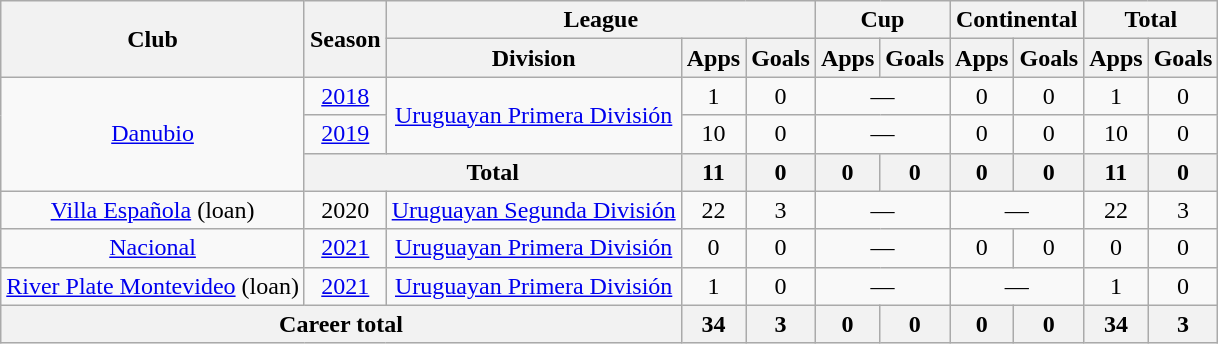<table class="wikitable" Style="text-align: center">
<tr>
<th rowspan="2">Club</th>
<th rowspan="2">Season</th>
<th colspan="3">League</th>
<th colspan="2">Cup</th>
<th colspan="2">Continental</th>
<th colspan="2">Total</th>
</tr>
<tr>
<th>Division</th>
<th>Apps</th>
<th>Goals</th>
<th>Apps</th>
<th>Goals</th>
<th>Apps</th>
<th>Goals</th>
<th>Apps</th>
<th>Goals</th>
</tr>
<tr>
<td rowspan="3"><a href='#'>Danubio</a></td>
<td><a href='#'>2018</a></td>
<td rowspan="2"><a href='#'>Uruguayan Primera División</a></td>
<td>1</td>
<td>0</td>
<td colspan="2">—</td>
<td>0</td>
<td>0</td>
<td>1</td>
<td>0</td>
</tr>
<tr>
<td><a href='#'>2019</a></td>
<td>10</td>
<td>0</td>
<td colspan="2">—</td>
<td>0</td>
<td>0</td>
<td>10</td>
<td>0</td>
</tr>
<tr>
<th colspan="2">Total</th>
<th>11</th>
<th>0</th>
<th>0</th>
<th>0</th>
<th>0</th>
<th>0</th>
<th>11</th>
<th>0</th>
</tr>
<tr>
<td rowspan="1"><a href='#'>Villa Española</a> (loan)</td>
<td>2020</td>
<td rowspan="1"><a href='#'>Uruguayan Segunda División</a></td>
<td>22</td>
<td>3</td>
<td colspan="2">—</td>
<td colspan="2">—</td>
<td>22</td>
<td>3</td>
</tr>
<tr>
<td rowspan="1"><a href='#'>Nacional</a></td>
<td><a href='#'>2021</a></td>
<td rowspan="1"><a href='#'>Uruguayan Primera División</a></td>
<td>0</td>
<td>0</td>
<td colspan="2">—</td>
<td>0</td>
<td>0</td>
<td>0</td>
<td>0</td>
</tr>
<tr>
<td rowspan="1"><a href='#'>River Plate Montevideo</a> (loan)</td>
<td><a href='#'>2021</a></td>
<td rowspan="1"><a href='#'>Uruguayan Primera División</a></td>
<td>1</td>
<td>0</td>
<td colspan="2">—</td>
<td colspan="2">—</td>
<td>1</td>
<td>0</td>
</tr>
<tr>
<th colspan="3">Career total</th>
<th>34</th>
<th>3</th>
<th>0</th>
<th>0</th>
<th>0</th>
<th>0</th>
<th>34</th>
<th>3</th>
</tr>
</table>
